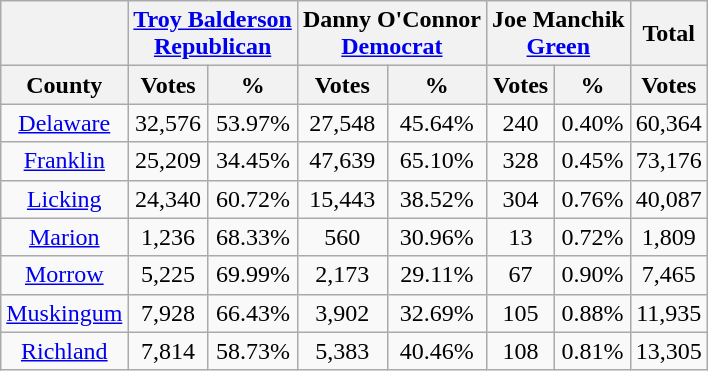<table class="wikitable sortable" style="text-align:center">
<tr>
<th></th>
<th colspan="2" style="text-align:center;"><a href='#'>Troy Balderson</a><br><a href='#'>Republican</a></th>
<th colspan="2" style="text-align:center;">Danny O'Connor<br><a href='#'>Democrat</a></th>
<th colspan="2" style="text-align:center;">Joe Manchik<br><a href='#'>Green</a></th>
<th style="text-align:center;">Total</th>
</tr>
<tr>
<th style="text-align:center;">County</th>
<th style="text-align:center;" data-sort-type="number">Votes</th>
<th style="text-align:center;" data-sort-type="number">%</th>
<th style="text-align:center;" data-sort-type="number">Votes</th>
<th style="text-align:center;" data-sort-type="number">%</th>
<th style="text-align:center;" data-sort-type="number">Votes</th>
<th style="text-align:center;" data-sort-type="number">%</th>
<th style="text-align:center;" data-sort-type="number">Votes</th>
</tr>
<tr>
<td style="text-align:center;"><a href='#'>Delaware</a></td>
<td>32,576</td>
<td>53.97%</td>
<td>27,548</td>
<td>45.64%</td>
<td>240</td>
<td>0.40%</td>
<td>60,364</td>
</tr>
<tr>
<td style="text-align:center;"><a href='#'>Franklin</a></td>
<td>25,209</td>
<td>34.45%</td>
<td>47,639</td>
<td>65.10%</td>
<td>328</td>
<td>0.45%</td>
<td>73,176</td>
</tr>
<tr>
<td style="text-align:center;"><a href='#'>Licking</a></td>
<td>24,340</td>
<td>60.72%</td>
<td>15,443</td>
<td>38.52%</td>
<td>304</td>
<td>0.76%</td>
<td>40,087</td>
</tr>
<tr>
<td style="text-align:center;"><a href='#'>Marion</a></td>
<td>1,236</td>
<td>68.33%</td>
<td>560</td>
<td>30.96%</td>
<td>13</td>
<td>0.72%</td>
<td>1,809</td>
</tr>
<tr>
<td style="text-align:center;"><a href='#'>Morrow</a></td>
<td>5,225</td>
<td>69.99%</td>
<td>2,173</td>
<td>29.11%</td>
<td>67</td>
<td>0.90%</td>
<td>7,465</td>
</tr>
<tr>
<td style="text-align:center;"><a href='#'>Muskingum</a></td>
<td>7,928</td>
<td>66.43%</td>
<td>3,902</td>
<td>32.69%</td>
<td>105</td>
<td>0.88%</td>
<td>11,935</td>
</tr>
<tr>
<td style="text-align:center;"><a href='#'>Richland</a></td>
<td>7,814</td>
<td>58.73%</td>
<td>5,383</td>
<td>40.46%</td>
<td>108</td>
<td>0.81%</td>
<td>13,305</td>
</tr>
</table>
